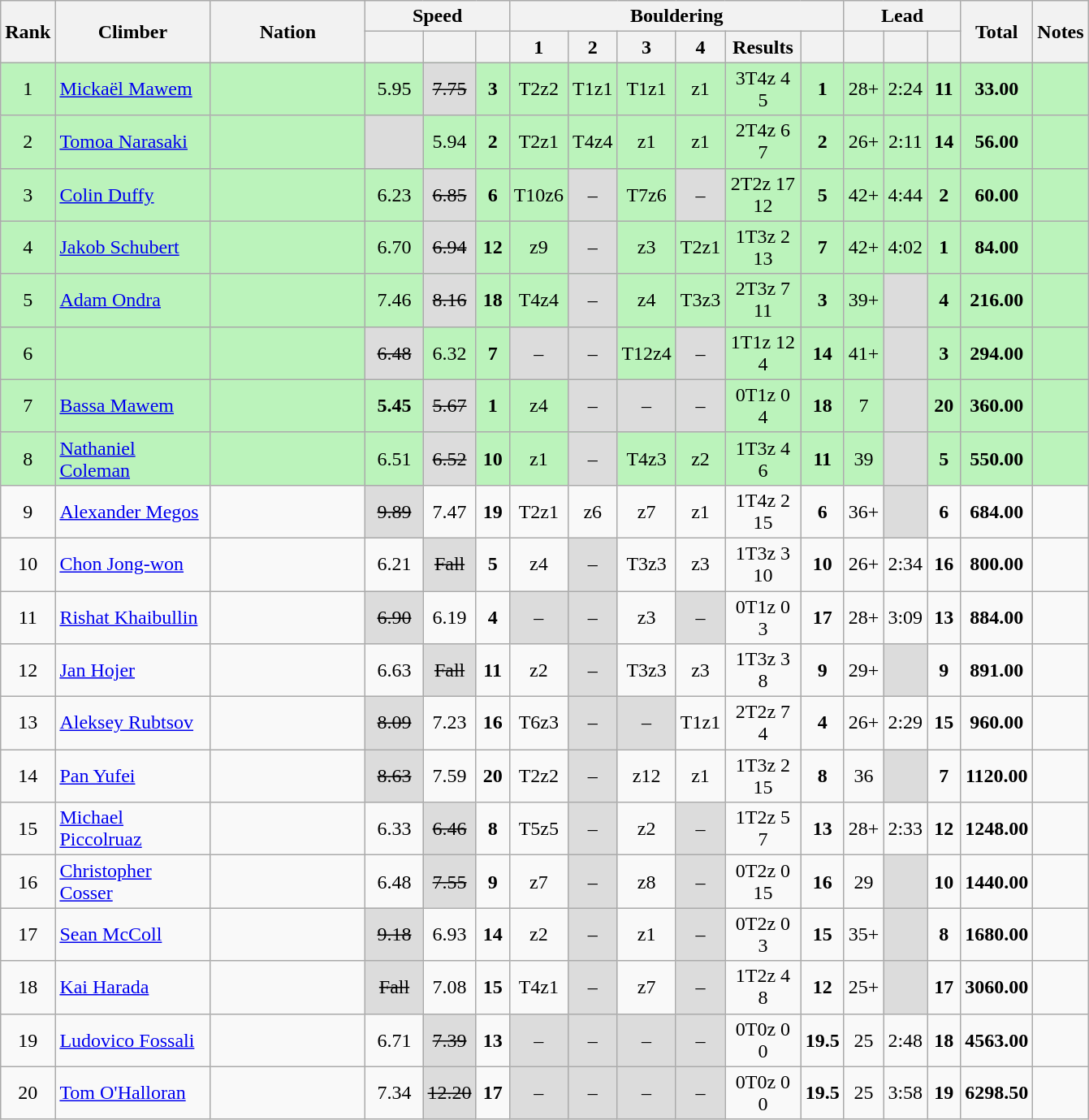<table class="wikitable sortable" style="text-align:center">
<tr>
<th rowspan=2 width="25">Rank</th>
<th rowspan=2 width="120">Climber</th>
<th rowspan=2 width="120">Nation</th>
<th colspan=3>Speed</th>
<th colspan="6">Bouldering</th>
<th colspan=3>Lead</th>
<th rowspan=2 width="30">Total </th>
<th class="unsortable" rowspan="2">Notes</th>
</tr>
<tr>
<th width="40"></th>
<th width="20"></th>
<th width="20"></th>
<th width="20">1</th>
<th width="20">2</th>
<th width="20">3</th>
<th width="20">4</th>
<th width="55">Results</th>
<th width="20"></th>
<th width="20"></th>
<th width="20"></th>
<th width="20"></th>
</tr>
<tr bgcolor="bbf3bb">
<td>1</td>
<td align=left><a href='#'>Mickaël Mawem</a></td>
<td align=left></td>
<td>5.95</td>
<td bgcolor="gainsboro"><s>7.75</s></td>
<td><strong>3</strong></td>
<td>T2z2</td>
<td>T1z1</td>
<td>T1z1</td>
<td>z1</td>
<td>3T4z 4 5</td>
<td><strong>1</strong></td>
<td>28+</td>
<td>2:24</td>
<td><strong>11</strong></td>
<td><strong>33.00</strong></td>
<td></td>
</tr>
<tr bgcolor="bbf3bb">
<td>2</td>
<td align=left><a href='#'>Tomoa Narasaki</a></td>
<td align=left></td>
<td bgcolor="gainsboro"><s></s></td>
<td>5.94</td>
<td><strong>2</strong></td>
<td>T2z1</td>
<td>T4z4</td>
<td>z1</td>
<td>z1</td>
<td>2T4z 6 7</td>
<td><strong>2</strong></td>
<td>26+</td>
<td>2:11</td>
<td><strong>14</strong></td>
<td><strong>56.00</strong></td>
<td></td>
</tr>
<tr bgcolor="bbf3bb">
<td>3</td>
<td align=left><a href='#'>Colin Duffy</a></td>
<td align=left></td>
<td>6.23</td>
<td bgcolor="gainsboro"><s>6.85</s></td>
<td><strong>6</strong></td>
<td>T10z6</td>
<td bgcolor="gainsboro">–</td>
<td>T7z6</td>
<td bgcolor="gainsboro">–</td>
<td>2T2z 17 12</td>
<td><strong>5</strong></td>
<td>42+</td>
<td>4:44</td>
<td><strong>2</strong></td>
<td><strong>60.00</strong></td>
<td></td>
</tr>
<tr bgcolor="bbf3bb">
<td>4</td>
<td align=left><a href='#'>Jakob Schubert</a></td>
<td align=left></td>
<td>6.70</td>
<td bgcolor="gainsboro"><s>6.94</s></td>
<td><strong>12</strong></td>
<td>z9</td>
<td bgcolor="gainsboro">–</td>
<td>z3</td>
<td>T2z1</td>
<td>1T3z 2 13</td>
<td><strong>7</strong></td>
<td>42+</td>
<td>4:02</td>
<td><strong>1</strong></td>
<td><strong>84.00</strong></td>
<td></td>
</tr>
<tr bgcolor="bbf3bb">
<td>5</td>
<td align=left><a href='#'>Adam Ondra</a></td>
<td align=left></td>
<td>7.46</td>
<td bgcolor="gainsboro"><s>8.16</s></td>
<td><strong>18</strong></td>
<td>T4z4</td>
<td bgcolor="gainsboro">–</td>
<td>z4</td>
<td>T3z3</td>
<td>2T3z 7 11</td>
<td><strong>3</strong></td>
<td>39+</td>
<td bgcolor="gainsboro"></td>
<td><strong>4</strong></td>
<td><strong>216.00</strong></td>
<td></td>
</tr>
<tr bgcolor="bbf3bb">
<td>6</td>
<td align=left></td>
<td align=left></td>
<td bgcolor="gainsboro"><s>6.48</s></td>
<td>6.32</td>
<td><strong>7</strong></td>
<td bgcolor="gainsboro">–</td>
<td bgcolor="gainsboro">–</td>
<td>T12z4</td>
<td bgcolor="gainsboro">–</td>
<td>1T1z 12 4</td>
<td><strong>14</strong></td>
<td>41+</td>
<td bgcolor="gainsboro"></td>
<td><strong>3</strong></td>
<td><strong>294.00</strong></td>
<td></td>
</tr>
<tr bgcolor="bbf3bb">
<td>7</td>
<td align="left"><a href='#'>Bassa Mawem</a></td>
<td align=left></td>
<td><strong>5.45</strong> </td>
<td bgcolor="gainsboro"><s>5.67</s></td>
<td><strong>1</strong></td>
<td>z4</td>
<td bgcolor="gainsboro">–</td>
<td bgcolor="gainsboro">–</td>
<td bgcolor="gainsboro">–</td>
<td>0T1z 0 4</td>
<td><strong>18</strong></td>
<td>7</td>
<td bgcolor="gainsboro"></td>
<td><strong>20</strong></td>
<td><strong>360.00</strong></td>
<td></td>
</tr>
<tr bgcolor="bbf3bb">
<td>8</td>
<td align=left><a href='#'>Nathaniel Coleman</a></td>
<td align=left></td>
<td>6.51</td>
<td bgcolor="gainsboro"><s>6.52</s></td>
<td><strong>10</strong></td>
<td>z1</td>
<td bgcolor="gainsboro">–</td>
<td>T4z3</td>
<td>z2</td>
<td>1T3z 4 6</td>
<td><strong>11</strong></td>
<td>39</td>
<td bgcolor="gainsboro"></td>
<td><strong>5</strong></td>
<td><strong>550.00</strong></td>
<td></td>
</tr>
<tr>
<td>9</td>
<td align=left><a href='#'>Alexander Megos</a></td>
<td align=left></td>
<td bgcolor="gainsboro"><s>9.89</s></td>
<td>7.47</td>
<td><strong>19</strong></td>
<td>T2z1</td>
<td>z6</td>
<td>z7</td>
<td>z1</td>
<td>1T4z 2 15</td>
<td><strong>6</strong></td>
<td>36+</td>
<td bgcolor="gainsboro"></td>
<td><strong>6</strong></td>
<td><strong>684.00</strong></td>
<td></td>
</tr>
<tr>
<td>10</td>
<td align=left><a href='#'>Chon Jong-won</a></td>
<td align=left></td>
<td>6.21</td>
<td bgcolor="gainsboro"><s>Fall</s></td>
<td><strong>5</strong></td>
<td>z4</td>
<td bgcolor="gainsboro">–</td>
<td>T3z3</td>
<td>z3</td>
<td>1T3z 3 10</td>
<td><strong>10</strong></td>
<td>26+</td>
<td>2:34</td>
<td><strong>16</strong></td>
<td><strong>800.00</strong></td>
<td></td>
</tr>
<tr>
<td>11</td>
<td align=left><a href='#'>Rishat Khaibullin</a></td>
<td align=left></td>
<td bgcolor="gainsboro"><s>6.90</s></td>
<td>6.19</td>
<td><strong>4</strong></td>
<td bgcolor="gainsboro">–</td>
<td bgcolor="gainsboro">–</td>
<td>z3</td>
<td bgcolor="gainsboro">–</td>
<td>0T1z 0 3</td>
<td><strong>17</strong></td>
<td>28+</td>
<td>3:09</td>
<td><strong>13</strong></td>
<td><strong>884.00</strong></td>
<td></td>
</tr>
<tr>
<td>12</td>
<td align=left><a href='#'>Jan Hojer</a></td>
<td align=left></td>
<td>6.63</td>
<td bgcolor="gainsboro"><s>Fall</s></td>
<td><strong>11</strong></td>
<td>z2</td>
<td bgcolor="gainsboro">–</td>
<td>T3z3</td>
<td>z3</td>
<td>1T3z 3 8</td>
<td><strong>9</strong></td>
<td>29+</td>
<td bgcolor="gainsboro"></td>
<td><strong>9</strong></td>
<td><strong>891.00</strong></td>
<td></td>
</tr>
<tr>
<td>13</td>
<td align=left><a href='#'>Aleksey Rubtsov</a></td>
<td align=left></td>
<td bgcolor="gainsboro"><s>8.09</s></td>
<td>7.23</td>
<td><strong>16</strong></td>
<td>T6z3</td>
<td bgcolor="gainsboro">–</td>
<td bgcolor="gainsboro">–</td>
<td>T1z1</td>
<td>2T2z 7 4</td>
<td><strong>4</strong></td>
<td>26+</td>
<td>2:29</td>
<td><strong>15</strong></td>
<td><strong>960.00</strong></td>
<td></td>
</tr>
<tr>
<td>14</td>
<td align=left><a href='#'>Pan Yufei</a></td>
<td align=left></td>
<td bgcolor="gainsboro"><s>8.63</s></td>
<td>7.59</td>
<td><strong>20</strong></td>
<td>T2z2</td>
<td bgcolor="gainsboro">–</td>
<td>z12</td>
<td>z1</td>
<td>1T3z 2 15</td>
<td><strong>8</strong></td>
<td>36</td>
<td bgcolor="gainsboro"></td>
<td><strong>7</strong></td>
<td><strong>1120.00</strong></td>
<td></td>
</tr>
<tr>
<td>15</td>
<td align=left><a href='#'>Michael Piccolruaz</a></td>
<td align=left></td>
<td>6.33</td>
<td bgcolor="gainsboro"><s>6.46</s></td>
<td><strong>8</strong></td>
<td>T5z5</td>
<td bgcolor="gainsboro">–</td>
<td>z2</td>
<td bgcolor="gainsboro">–</td>
<td>1T2z 5 7</td>
<td><strong>13</strong></td>
<td>28+</td>
<td>2:33</td>
<td><strong>12</strong></td>
<td><strong>1248.00</strong></td>
<td></td>
</tr>
<tr>
<td>16</td>
<td align=left><a href='#'>Christopher Cosser</a></td>
<td align=left></td>
<td>6.48</td>
<td bgcolor="gainsboro"><s>7.55</s></td>
<td><strong>9</strong></td>
<td>z7</td>
<td bgcolor="gainsboro">–</td>
<td>z8</td>
<td bgcolor="gainsboro">–</td>
<td>0T2z 0 15</td>
<td><strong>16</strong></td>
<td>29</td>
<td bgcolor="gainsboro"></td>
<td><strong>10</strong></td>
<td><strong>1440.00</strong></td>
<td></td>
</tr>
<tr>
<td>17</td>
<td align=left><a href='#'>Sean McColl</a></td>
<td align=left></td>
<td bgcolor="gainsboro"><s>9.18</s></td>
<td>6.93</td>
<td><strong>14</strong></td>
<td>z2</td>
<td bgcolor="gainsboro">–</td>
<td>z1</td>
<td bgcolor="gainsboro">–</td>
<td>0T2z 0 3</td>
<td><strong>15</strong></td>
<td>35+</td>
<td bgcolor="gainsboro"></td>
<td><strong>8</strong></td>
<td><strong>1680.00</strong></td>
<td></td>
</tr>
<tr>
<td>18</td>
<td align=left><a href='#'>Kai Harada</a></td>
<td align=left></td>
<td bgcolor="gainsboro"><s>Fall</s></td>
<td>7.08</td>
<td><strong>15</strong></td>
<td>T4z1</td>
<td bgcolor="gainsboro">–</td>
<td>z7</td>
<td bgcolor="gainsboro">–</td>
<td>1T2z 4 8</td>
<td><strong>12</strong></td>
<td>25+</td>
<td bgcolor="gainsboro"></td>
<td><strong>17</strong></td>
<td><strong>3060.00</strong></td>
<td></td>
</tr>
<tr>
<td>19</td>
<td align=left><a href='#'>Ludovico Fossali</a></td>
<td align=left></td>
<td>6.71</td>
<td bgcolor="gainsboro"><s>7.39</s></td>
<td><strong>13</strong></td>
<td bgcolor="gainsboro">–</td>
<td bgcolor="gainsboro">–</td>
<td bgcolor="gainsboro">–</td>
<td bgcolor="gainsboro">–</td>
<td>0T0z 0 0</td>
<td><strong>19.5</strong></td>
<td>25</td>
<td>2:48</td>
<td><strong>18</strong></td>
<td><strong>4563.00</strong></td>
<td></td>
</tr>
<tr>
<td>20</td>
<td align=left><a href='#'>Tom O'Halloran</a></td>
<td align=left></td>
<td>7.34</td>
<td bgcolor="gainsboro"><s>12.20</s></td>
<td><strong>17</strong></td>
<td bgcolor="gainsboro">–</td>
<td bgcolor="gainsboro">–</td>
<td bgcolor="gainsboro">–</td>
<td bgcolor="gainsboro">–</td>
<td>0T0z 0 0</td>
<td><strong>19.5</strong></td>
<td>25</td>
<td>3:58</td>
<td><strong>19</strong></td>
<td><strong>6298.50</strong></td>
<td></td>
</tr>
</table>
